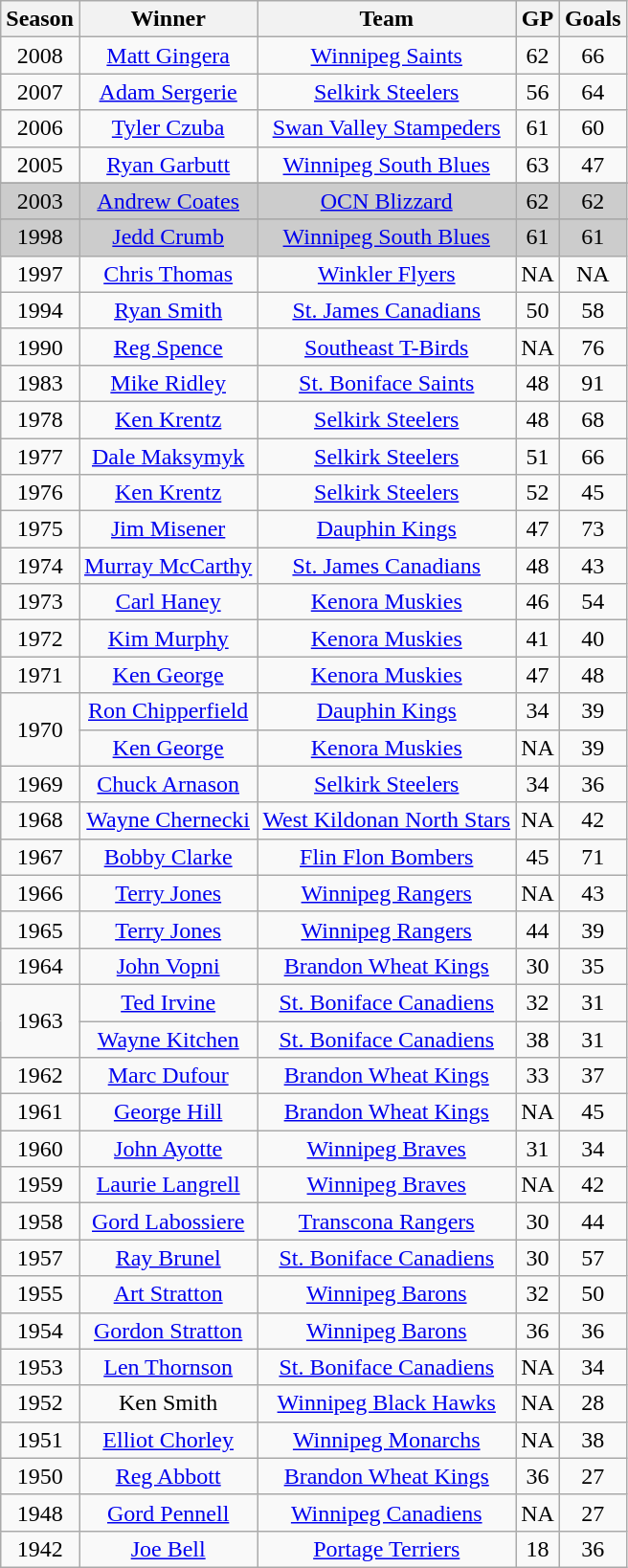<table class="wikitable" style="text-align:center">
<tr>
<th>Season</th>
<th>Winner</th>
<th>Team</th>
<th>GP</th>
<th>Goals</th>
</tr>
<tr>
<td>2008</td>
<td><a href='#'>Matt Gingera</a></td>
<td><a href='#'>Winnipeg Saints</a></td>
<td>62</td>
<td>66</td>
</tr>
<tr>
<td>2007</td>
<td><a href='#'>Adam Sergerie</a></td>
<td><a href='#'>Selkirk Steelers</a></td>
<td>56</td>
<td>64</td>
</tr>
<tr>
<td>2006</td>
<td><a href='#'>Tyler Czuba</a></td>
<td><a href='#'>Swan Valley Stampeders</a></td>
<td>61</td>
<td>60</td>
</tr>
<tr>
<td>2005</td>
<td><a href='#'>Ryan Garbutt</a></td>
<td><a href='#'>Winnipeg South Blues</a></td>
<td>63</td>
<td>47</td>
</tr>
<tr>
</tr>
<tr align="center"  bgcolor="#cccccc">
<td>2003</td>
<td><a href='#'>Andrew Coates</a></td>
<td><a href='#'>OCN Blizzard</a></td>
<td>62</td>
<td>62</td>
</tr>
<tr>
</tr>
<tr align="center"  bgcolor="#cccccc">
<td>1998</td>
<td><a href='#'>Jedd Crumb</a></td>
<td><a href='#'>Winnipeg South Blues</a></td>
<td>61</td>
<td>61</td>
</tr>
<tr>
<td>1997</td>
<td><a href='#'>Chris Thomas</a></td>
<td><a href='#'>Winkler Flyers</a></td>
<td>NA</td>
<td>NA</td>
</tr>
<tr>
<td>1994</td>
<td><a href='#'> Ryan Smith</a></td>
<td><a href='#'>St. James Canadians</a></td>
<td>50</td>
<td>58</td>
</tr>
<tr>
<td>1990</td>
<td><a href='#'>Reg Spence</a></td>
<td><a href='#'>Southeast T-Birds</a></td>
<td>NA</td>
<td>76</td>
</tr>
<tr>
<td>1983</td>
<td><a href='#'>Mike Ridley</a></td>
<td><a href='#'>St. Boniface Saints</a></td>
<td>48</td>
<td>91</td>
</tr>
<tr>
<td>1978</td>
<td><a href='#'>Ken Krentz</a></td>
<td><a href='#'>Selkirk Steelers</a></td>
<td>48</td>
<td>68</td>
</tr>
<tr>
<td>1977</td>
<td><a href='#'>Dale Maksymyk</a></td>
<td><a href='#'>Selkirk Steelers</a></td>
<td>51</td>
<td>66</td>
</tr>
<tr>
<td>1976</td>
<td><a href='#'>Ken Krentz</a></td>
<td><a href='#'>Selkirk Steelers</a></td>
<td>52</td>
<td>45</td>
</tr>
<tr>
<td>1975</td>
<td><a href='#'>Jim Misener</a></td>
<td><a href='#'>Dauphin Kings</a></td>
<td>47</td>
<td>73</td>
</tr>
<tr>
<td>1974</td>
<td><a href='#'>Murray McCarthy</a></td>
<td><a href='#'>St. James Canadians</a></td>
<td>48</td>
<td>43</td>
</tr>
<tr>
<td>1973</td>
<td><a href='#'>Carl Haney</a></td>
<td><a href='#'>Kenora Muskies</a></td>
<td>46</td>
<td>54</td>
</tr>
<tr>
<td>1972</td>
<td><a href='#'>Kim Murphy</a></td>
<td><a href='#'>Kenora Muskies</a></td>
<td>41</td>
<td>40</td>
</tr>
<tr>
<td>1971</td>
<td><a href='#'>Ken George</a></td>
<td><a href='#'>Kenora Muskies</a></td>
<td>47</td>
<td>48</td>
</tr>
<tr>
<td rowspan="2">1970</td>
<td><a href='#'>Ron Chipperfield</a></td>
<td><a href='#'>Dauphin Kings</a></td>
<td>34</td>
<td>39</td>
</tr>
<tr>
<td><a href='#'>Ken George</a></td>
<td><a href='#'>Kenora Muskies</a></td>
<td>NA</td>
<td>39</td>
</tr>
<tr>
<td>1969</td>
<td><a href='#'>Chuck Arnason</a></td>
<td><a href='#'>Selkirk Steelers</a></td>
<td>34</td>
<td>36</td>
</tr>
<tr>
<td>1968</td>
<td><a href='#'>Wayne Chernecki</a></td>
<td><a href='#'>West Kildonan North Stars</a></td>
<td>NA</td>
<td>42</td>
</tr>
<tr>
<td>1967</td>
<td><a href='#'>Bobby Clarke</a></td>
<td><a href='#'>Flin Flon Bombers</a></td>
<td>45</td>
<td>71</td>
</tr>
<tr>
<td>1966</td>
<td><a href='#'>Terry Jones</a></td>
<td><a href='#'>Winnipeg Rangers</a></td>
<td>NA</td>
<td>43</td>
</tr>
<tr>
<td>1965</td>
<td><a href='#'>Terry Jones</a></td>
<td><a href='#'>Winnipeg Rangers</a></td>
<td>44</td>
<td>39</td>
</tr>
<tr>
<td>1964</td>
<td><a href='#'>John Vopni</a></td>
<td><a href='#'>Brandon Wheat Kings</a></td>
<td>30</td>
<td>35</td>
</tr>
<tr>
<td rowspan="2">1963</td>
<td><a href='#'>Ted Irvine</a></td>
<td><a href='#'>St. Boniface Canadiens</a></td>
<td>32</td>
<td>31</td>
</tr>
<tr>
<td><a href='#'>Wayne Kitchen</a></td>
<td><a href='#'>St. Boniface Canadiens</a></td>
<td>38</td>
<td>31</td>
</tr>
<tr>
<td>1962</td>
<td><a href='#'>Marc Dufour</a></td>
<td><a href='#'>Brandon Wheat Kings</a></td>
<td>33</td>
<td>37</td>
</tr>
<tr>
<td>1961</td>
<td><a href='#'>George Hill</a></td>
<td><a href='#'>Brandon Wheat Kings</a></td>
<td>NA</td>
<td>45</td>
</tr>
<tr>
<td>1960</td>
<td><a href='#'>John Ayotte</a></td>
<td><a href='#'>Winnipeg Braves</a></td>
<td>31</td>
<td>34</td>
</tr>
<tr>
<td>1959</td>
<td><a href='#'>Laurie Langrell</a></td>
<td><a href='#'>Winnipeg Braves</a></td>
<td>NA</td>
<td>42</td>
</tr>
<tr>
<td>1958</td>
<td><a href='#'>Gord Labossiere</a></td>
<td><a href='#'>Transcona Rangers</a></td>
<td>30</td>
<td>44</td>
</tr>
<tr>
<td>1957</td>
<td><a href='#'>Ray Brunel</a></td>
<td><a href='#'>St. Boniface Canadiens</a></td>
<td>30</td>
<td>57</td>
</tr>
<tr>
<td>1955</td>
<td><a href='#'>Art Stratton</a></td>
<td><a href='#'>Winnipeg Barons</a></td>
<td>32</td>
<td>50</td>
</tr>
<tr>
<td>1954</td>
<td><a href='#'>Gordon Stratton</a></td>
<td><a href='#'>Winnipeg Barons</a></td>
<td>36</td>
<td>36</td>
</tr>
<tr>
<td>1953</td>
<td><a href='#'>Len Thornson</a></td>
<td><a href='#'>St. Boniface Canadiens</a></td>
<td>NA</td>
<td>34</td>
</tr>
<tr>
<td>1952</td>
<td>Ken Smith</td>
<td><a href='#'>Winnipeg Black Hawks</a></td>
<td>NA</td>
<td>28</td>
</tr>
<tr>
<td>1951</td>
<td><a href='#'>Elliot Chorley</a></td>
<td><a href='#'>Winnipeg Monarchs</a></td>
<td>NA</td>
<td>38</td>
</tr>
<tr>
<td>1950</td>
<td><a href='#'>Reg Abbott</a></td>
<td><a href='#'>Brandon Wheat Kings</a></td>
<td>36</td>
<td>27</td>
</tr>
<tr>
<td>1948</td>
<td><a href='#'>Gord Pennell</a></td>
<td><a href='#'>Winnipeg Canadiens</a></td>
<td>NA</td>
<td>27</td>
</tr>
<tr>
<td>1942</td>
<td><a href='#'>Joe Bell</a></td>
<td><a href='#'>Portage Terriers</a></td>
<td>18</td>
<td>36</td>
</tr>
</table>
